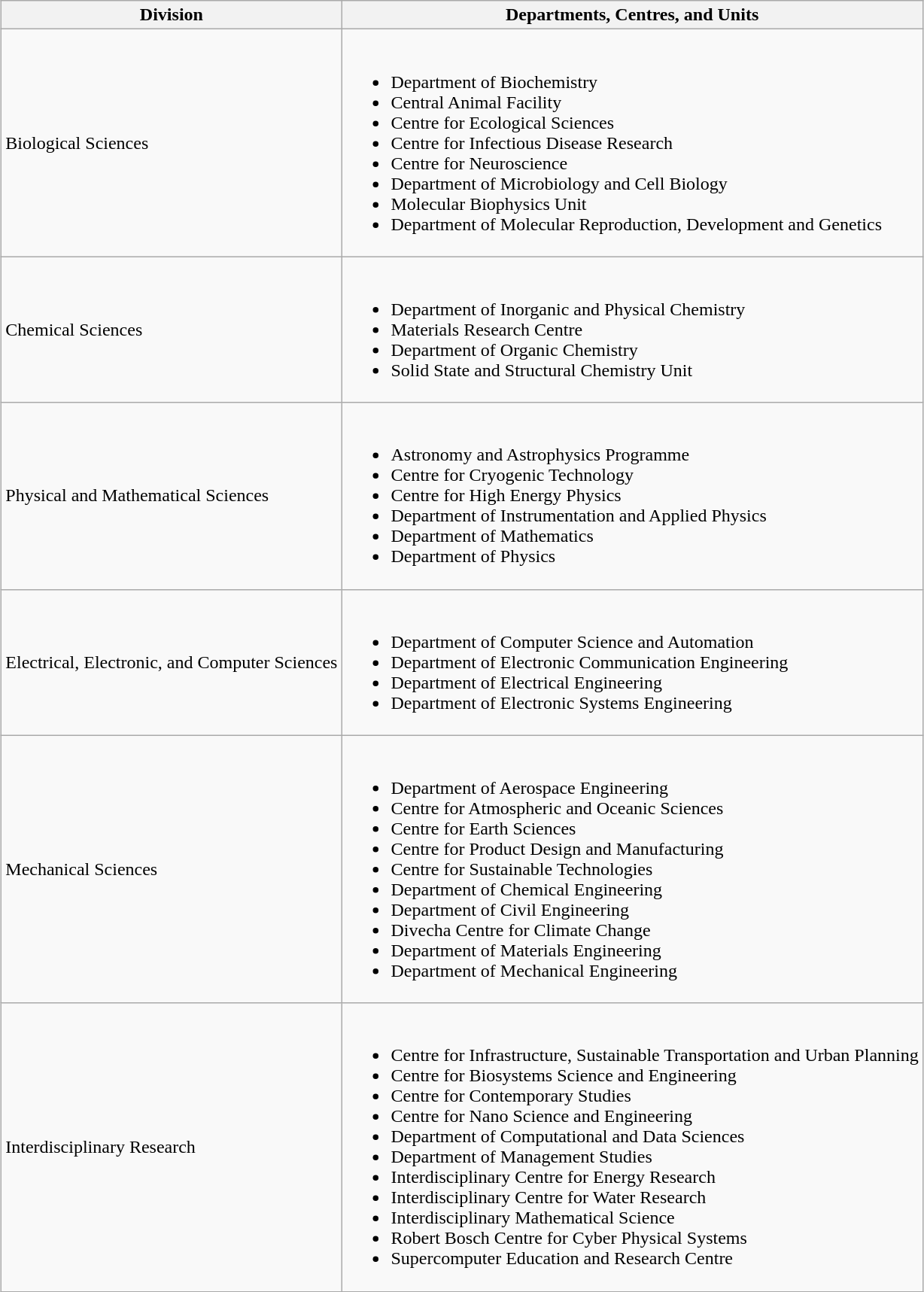<table class="wikitable" style="margin:auto;">
<tr>
<th>Division</th>
<th>Departments, Centres, and Units</th>
</tr>
<tr>
<td>Biological Sciences</td>
<td><br><ul><li>Department of Biochemistry</li><li>Central Animal Facility</li><li>Centre for Ecological Sciences</li><li>Centre for Infectious Disease Research</li><li>Centre for Neuroscience</li><li>Department of Microbiology and Cell Biology</li><li>Molecular Biophysics Unit</li><li>Department of Molecular Reproduction, Development and Genetics</li></ul></td>
</tr>
<tr>
<td>Chemical Sciences</td>
<td><br><ul><li>Department of Inorganic and Physical Chemistry</li><li>Materials Research Centre</li><li>Department of Organic Chemistry</li><li>Solid State and Structural Chemistry Unit</li></ul></td>
</tr>
<tr>
<td>Physical and Mathematical Sciences</td>
<td><br><ul><li>Astronomy and Astrophysics Programme</li><li>Centre for Cryogenic Technology</li><li>Centre for High Energy Physics</li><li>Department of Instrumentation and Applied Physics</li><li>Department of Mathematics</li><li>Department of Physics</li></ul></td>
</tr>
<tr>
<td>Electrical, Electronic, and Computer Sciences</td>
<td><br><ul><li>Department of Computer Science and Automation</li><li>Department of Electronic Communication Engineering</li><li>Department of Electrical Engineering</li><li>Department of Electronic Systems Engineering</li></ul></td>
</tr>
<tr>
<td>Mechanical Sciences</td>
<td><br><ul><li>Department of Aerospace Engineering</li><li>Centre for Atmospheric and Oceanic Sciences</li><li>Centre for Earth Sciences</li><li>Centre for Product Design and Manufacturing</li><li>Centre for Sustainable Technologies</li><li>Department of Chemical Engineering</li><li>Department of Civil Engineering</li><li>Divecha Centre for Climate Change</li><li>Department of Materials Engineering</li><li>Department of Mechanical Engineering</li></ul></td>
</tr>
<tr>
<td>Interdisciplinary Research</td>
<td><br><ul><li>Centre for Infrastructure, Sustainable Transportation and Urban Planning</li><li>Centre for Biosystems Science and Engineering</li><li>Centre for Contemporary Studies</li><li>Centre for Nano Science and Engineering</li><li>Department of Computational and Data Sciences</li><li>Department of Management Studies</li><li>Interdisciplinary Centre for Energy Research</li><li>Interdisciplinary Centre for Water Research</li><li>Interdisciplinary Mathematical Science</li><li>Robert Bosch Centre for Cyber Physical Systems</li><li>Supercomputer Education and Research Centre</li></ul></td>
</tr>
</table>
